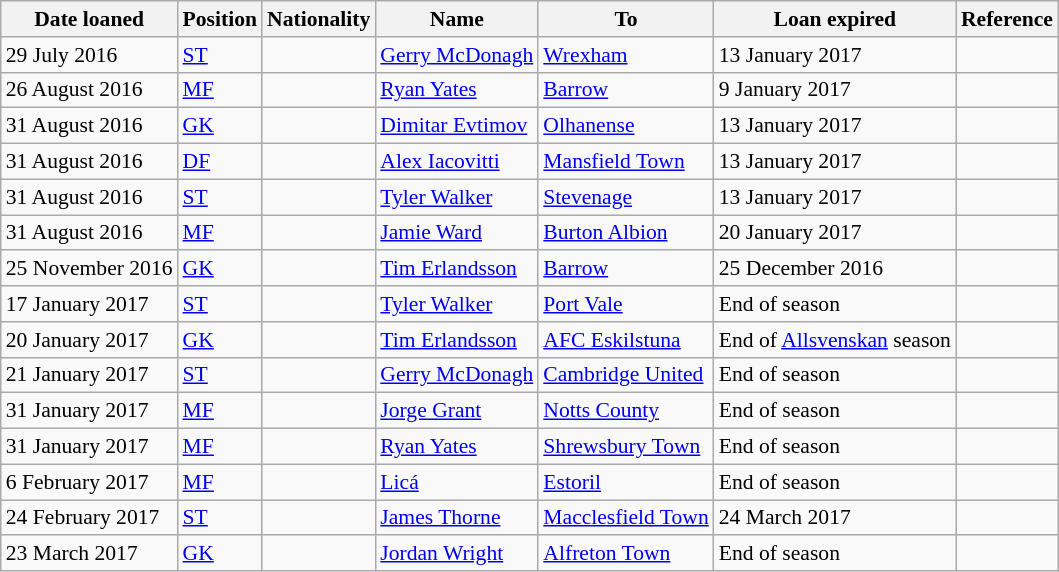<table class="wikitable"  style="text-align:left; font-size:90%; ">
<tr>
<th width:120px;>Date loaned</th>
<th width:50px;>Position</th>
<th width:20px;>Nationality</th>
<th width:150px;>Name</th>
<th width:200px;>To</th>
<th width:120px;>Loan expired</th>
<th width:25px;>Reference</th>
</tr>
<tr>
<td>29 July 2016</td>
<td><a href='#'>ST</a></td>
<td></td>
<td><a href='#'>Gerry McDonagh</a></td>
<td><a href='#'>Wrexham</a></td>
<td>13 January 2017</td>
<td></td>
</tr>
<tr>
<td>26 August 2016</td>
<td><a href='#'>MF</a></td>
<td></td>
<td><a href='#'>Ryan Yates</a></td>
<td><a href='#'>Barrow</a></td>
<td>9 January 2017</td>
<td></td>
</tr>
<tr>
<td>31 August 2016</td>
<td><a href='#'>GK</a></td>
<td></td>
<td><a href='#'>Dimitar Evtimov</a></td>
<td><a href='#'>Olhanense</a></td>
<td>13 January 2017</td>
<td></td>
</tr>
<tr>
<td>31 August 2016</td>
<td><a href='#'>DF</a></td>
<td></td>
<td><a href='#'>Alex Iacovitti</a></td>
<td><a href='#'>Mansfield Town</a></td>
<td>13 January 2017</td>
<td></td>
</tr>
<tr>
<td>31 August 2016</td>
<td><a href='#'>ST</a></td>
<td></td>
<td><a href='#'>Tyler Walker</a></td>
<td><a href='#'>Stevenage</a></td>
<td>13 January 2017</td>
<td></td>
</tr>
<tr>
<td>31 August 2016</td>
<td><a href='#'>MF</a></td>
<td></td>
<td><a href='#'>Jamie Ward</a></td>
<td><a href='#'>Burton Albion</a></td>
<td>20 January 2017</td>
<td></td>
</tr>
<tr>
<td>25 November 2016</td>
<td><a href='#'>GK</a></td>
<td></td>
<td><a href='#'>Tim Erlandsson</a></td>
<td><a href='#'>Barrow</a></td>
<td>25 December 2016</td>
<td></td>
</tr>
<tr>
<td>17 January 2017</td>
<td><a href='#'>ST</a></td>
<td></td>
<td><a href='#'>Tyler Walker</a></td>
<td><a href='#'>Port Vale</a></td>
<td>End of season</td>
<td></td>
</tr>
<tr>
<td>20 January 2017</td>
<td><a href='#'>GK</a></td>
<td></td>
<td><a href='#'>Tim Erlandsson</a></td>
<td><a href='#'>AFC Eskilstuna</a></td>
<td>End of <a href='#'>Allsvenskan</a> season</td>
<td></td>
</tr>
<tr>
<td>21 January 2017</td>
<td><a href='#'>ST</a></td>
<td></td>
<td><a href='#'>Gerry McDonagh</a></td>
<td><a href='#'>Cambridge United</a></td>
<td>End of season</td>
<td></td>
</tr>
<tr>
<td>31 January 2017</td>
<td><a href='#'>MF</a></td>
<td></td>
<td><a href='#'>Jorge Grant</a></td>
<td><a href='#'>Notts County</a></td>
<td>End of season</td>
<td></td>
</tr>
<tr>
<td>31 January 2017</td>
<td><a href='#'>MF</a></td>
<td></td>
<td><a href='#'>Ryan Yates</a></td>
<td><a href='#'>Shrewsbury Town</a></td>
<td>End of season</td>
<td></td>
</tr>
<tr>
<td>6 February 2017</td>
<td><a href='#'>MF</a></td>
<td></td>
<td><a href='#'>Licá</a></td>
<td><a href='#'>Estoril</a></td>
<td>End of season</td>
<td></td>
</tr>
<tr>
<td>24 February 2017</td>
<td><a href='#'>ST</a></td>
<td></td>
<td><a href='#'>James Thorne</a></td>
<td><a href='#'>Macclesfield Town</a></td>
<td>24 March 2017</td>
<td></td>
</tr>
<tr>
<td>23 March 2017</td>
<td><a href='#'>GK</a></td>
<td></td>
<td><a href='#'>Jordan Wright</a></td>
<td><a href='#'>Alfreton Town</a></td>
<td>End of season</td>
<td></td>
</tr>
</table>
